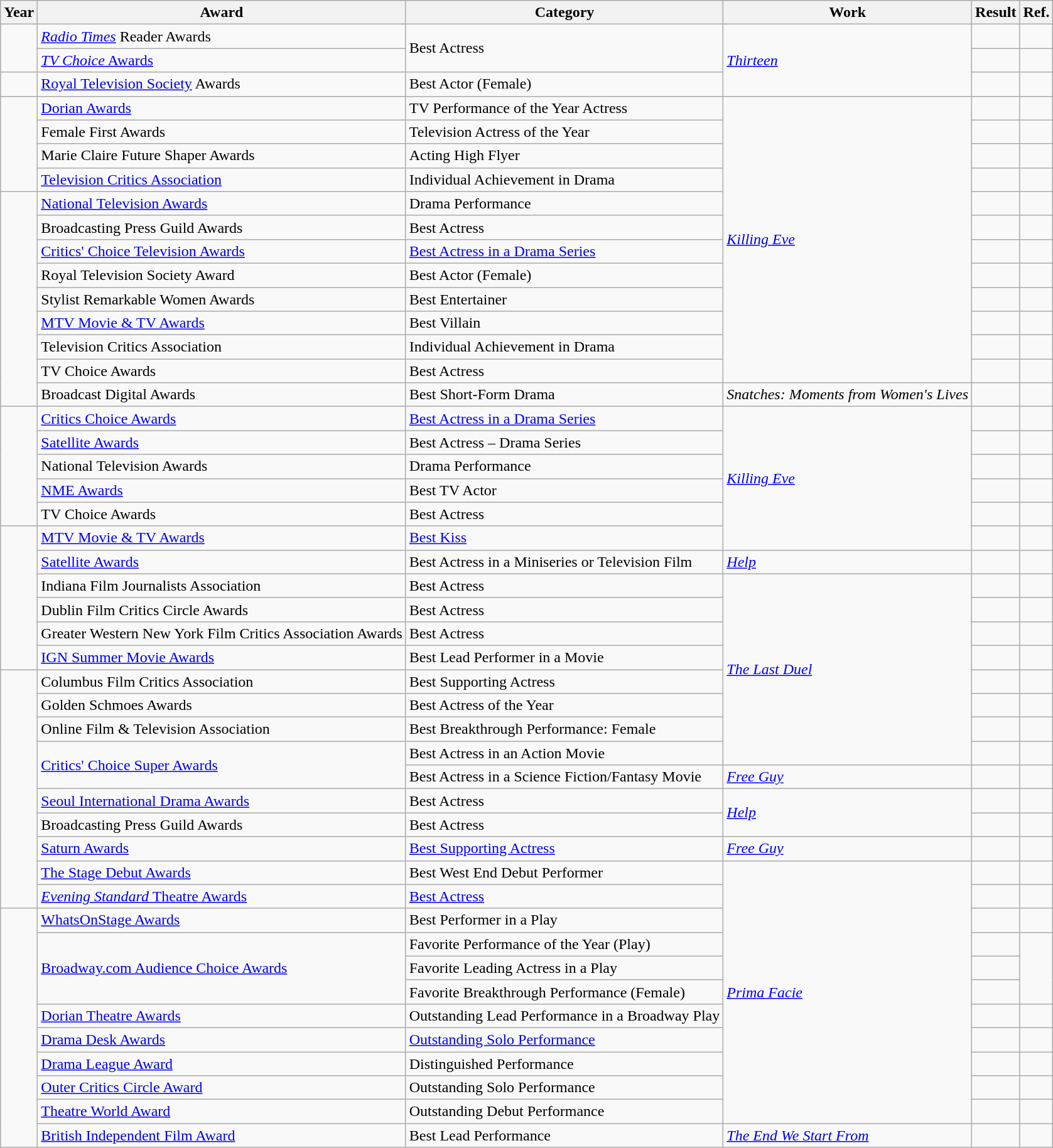<table class="sortable wikitable">
<tr>
<th>Year</th>
<th>Award</th>
<th>Category</th>
<th>Work</th>
<th>Result</th>
<th>Ref.</th>
</tr>
<tr>
<td rowspan="2"></td>
<td><em><a href='#'>Radio Times</a></em> Reader Awards</td>
<td rowspan="2">Best Actress</td>
<td rowspan="3"><em><a href='#'>Thirteen</a></em></td>
<td></td>
<td></td>
</tr>
<tr>
<td><a href='#'><em>TV Choice</em> Awards</a></td>
<td></td>
<td></td>
</tr>
<tr>
<td></td>
<td><a href='#'>Royal Television Society</a> Awards</td>
<td>Best Actor (Female)</td>
<td></td>
<td></td>
</tr>
<tr>
<td rowspan="4"></td>
<td><a href='#'>Dorian Awards</a></td>
<td>TV Performance of the Year  Actress</td>
<td rowspan="12"><em><a href='#'>Killing Eve</a></em></td>
<td></td>
<td></td>
</tr>
<tr>
<td>Female First Awards</td>
<td>Television Actress of the Year</td>
<td></td>
<td></td>
</tr>
<tr>
<td>Marie Claire Future Shaper Awards</td>
<td>Acting High Flyer</td>
<td></td>
<td></td>
</tr>
<tr>
<td><a href='#'>Television Critics Association</a></td>
<td>Individual Achievement in Drama</td>
<td></td>
<td></td>
</tr>
<tr>
<td rowspan="9"></td>
<td><a href='#'>National Television Awards</a></td>
<td>Drama Performance</td>
<td></td>
<td></td>
</tr>
<tr>
<td>Broadcasting Press Guild Awards</td>
<td>Best Actress</td>
<td></td>
<td></td>
</tr>
<tr>
<td><a href='#'>Critics' Choice Television Awards</a></td>
<td><a href='#'>Best Actress in a Drama Series</a></td>
<td></td>
<td></td>
</tr>
<tr>
<td>Royal Television Society Award</td>
<td>Best Actor (Female)</td>
<td></td>
<td></td>
</tr>
<tr>
<td>Stylist Remarkable Women Awards</td>
<td>Best Entertainer</td>
<td></td>
<td></td>
</tr>
<tr>
<td><a href='#'>MTV Movie & TV Awards</a></td>
<td>Best Villain</td>
<td></td>
<td></td>
</tr>
<tr>
<td>Television Critics Association</td>
<td>Individual Achievement in Drama</td>
<td></td>
<td></td>
</tr>
<tr>
<td>TV Choice Awards</td>
<td>Best Actress</td>
<td></td>
<td></td>
</tr>
<tr>
<td>Broadcast Digital Awards</td>
<td>Best Short-Form Drama</td>
<td><em>Snatches: Moments from Women's Lives</em></td>
<td></td>
<td></td>
</tr>
<tr>
<td rowspan="5"></td>
<td><a href='#'>Critics Choice Awards</a></td>
<td><a href='#'>Best Actress in a Drama Series</a></td>
<td rowspan="6"><em><a href='#'>Killing Eve</a></em></td>
<td></td>
<td></td>
</tr>
<tr>
<td><a href='#'>Satellite Awards</a></td>
<td>Best Actress – Drama Series</td>
<td></td>
<td></td>
</tr>
<tr>
<td>National Television Awards</td>
<td>Drama Performance</td>
<td></td>
<td></td>
</tr>
<tr>
<td><a href='#'>NME Awards</a></td>
<td>Best TV Actor</td>
<td></td>
<td></td>
</tr>
<tr>
<td>TV Choice Awards</td>
<td>Best Actress</td>
<td></td>
<td></td>
</tr>
<tr>
<td rowspan="6"></td>
<td><a href='#'>MTV Movie & TV Awards</a></td>
<td><a href='#'>Best Kiss</a></td>
<td></td>
<td></td>
</tr>
<tr>
<td><a href='#'>Satellite Awards</a></td>
<td>Best Actress in a Miniseries or Television Film</td>
<td><em><a href='#'>Help</a></em></td>
<td></td>
<td></td>
</tr>
<tr>
<td>Indiana Film Journalists Association</td>
<td>Best Actress</td>
<td rowspan=8><em><a href='#'>The Last Duel</a></em></td>
<td></td>
<td></td>
</tr>
<tr>
<td>Dublin Film Critics Circle Awards</td>
<td>Best Actress</td>
<td></td>
<td></td>
</tr>
<tr>
<td>Greater Western New York Film Critics Association Awards</td>
<td>Best Actress</td>
<td></td>
<td></td>
</tr>
<tr>
<td><a href='#'>IGN Summer Movie Awards</a></td>
<td>Best Lead Performer in a Movie</td>
<td></td>
<td></td>
</tr>
<tr>
<td rowspan="10"></td>
<td>Columbus Film Critics Association</td>
<td>Best Supporting Actress</td>
<td></td>
<td></td>
</tr>
<tr>
<td>Golden Schmoes Awards</td>
<td>Best Actress of the Year</td>
<td></td>
<td></td>
</tr>
<tr>
<td>Online Film & Television Association</td>
<td>Best Breakthrough Performance: Female</td>
<td></td>
<td></td>
</tr>
<tr>
<td rowspan="2"><a href='#'>Critics' Choice Super Awards</a></td>
<td>Best Actress in an Action Movie</td>
<td></td>
<td style="text-align:center;"></td>
</tr>
<tr>
<td>Best Actress in a Science Fiction/Fantasy Movie</td>
<td><em><a href='#'>Free Guy</a></em></td>
<td></td>
<td style="text-align:center;"></td>
</tr>
<tr>
<td><a href='#'>Seoul International Drama Awards</a></td>
<td>Best Actress</td>
<td rowspan="2"><em><a href='#'>Help</a></em></td>
<td></td>
<td style="text-align:center;"></td>
</tr>
<tr>
<td>Broadcasting Press Guild Awards</td>
<td>Best Actress</td>
<td></td>
<td style="text-align:center;"></td>
</tr>
<tr>
<td><a href='#'>Saturn Awards</a></td>
<td><a href='#'>Best Supporting Actress</a></td>
<td><em><a href='#'>Free Guy</a></em></td>
<td></td>
<td style="text-align:center;"></td>
</tr>
<tr>
<td><a href='#'>The Stage Debut Awards</a></td>
<td>Best West End Debut Performer</td>
<td rowspan="11"><em><a href='#'>Prima Facie</a></em></td>
<td></td>
<td style="text-align:center;"></td>
</tr>
<tr>
<td><a href='#'><em>Evening Standard</em> Theatre Awards</a></td>
<td><a href='#'>Best Actress</a></td>
<td></td>
<td style="text-align:center;"></td>
</tr>
<tr>
<td rowspan="10"></td>
<td><a href='#'>WhatsOnStage Awards</a></td>
<td>Best Performer in a Play</td>
<td></td>
<td style="text-align:center;"></td>
</tr>
<tr>
<td rowspan="3"><a href='#'>Broadway.com Audience Choice Awards</a></td>
<td>Favorite Performance of the Year (Play)</td>
<td></td>
<td rowspan="3" style="text-align:center;"></td>
</tr>
<tr>
<td>Favorite Leading Actress in a Play</td>
<td></td>
</tr>
<tr>
<td>Favorite Breakthrough Performance (Female)</td>
<td></td>
</tr>
<tr>
<td><a href='#'>Dorian Theatre Awards</a></td>
<td>Outstanding Lead Performance in a Broadway Play</td>
<td></td>
<td style="text-align:center;"></td>
</tr>
<tr>
<td><a href='#'>Drama Desk Awards</a></td>
<td><a href='#'>Outstanding Solo Performance</a></td>
<td></td>
<td style="text-align:center;"></td>
</tr>
<tr>
<td><a href='#'>Drama League Award</a></td>
<td>Distinguished Performance</td>
<td></td>
<td style="text-align:center;"></td>
</tr>
<tr>
<td><a href='#'>Outer Critics Circle Award</a></td>
<td>Outstanding Solo Performance</td>
<td></td>
<td style="text-align:center;"></td>
</tr>
<tr>
<td><a href='#'>Theatre World Award</a></td>
<td>Outstanding Debut Performance</td>
<td></td>
<td style="text-align:center;"></td>
</tr>
<tr>
<td><a href='#'>British Independent Film Award</a></td>
<td>Best Lead Performance</td>
<td><em><a href='#'>The End We Start From</a></em></td>
<td></td>
<td style="text-align:center;"></td>
</tr>
</table>
